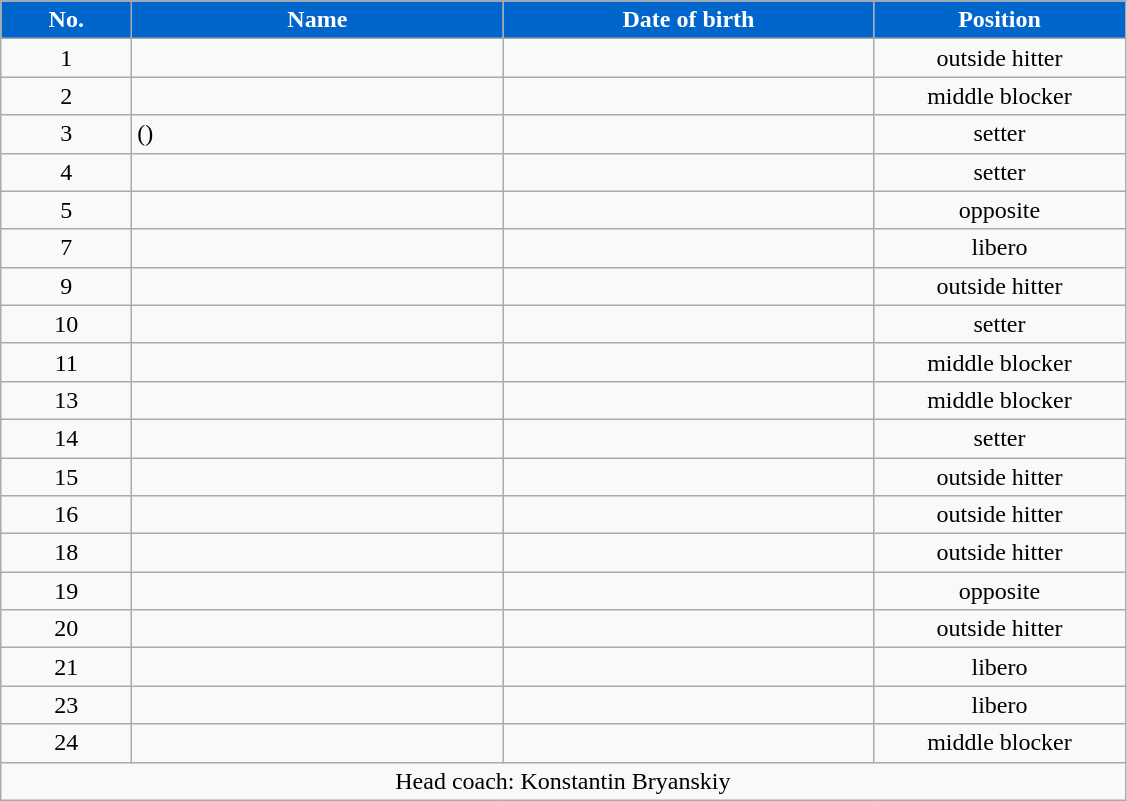<table class="wikitable sortable" style="font-size:100%; text-align:center;">
<tr>
<th style="width:5em; color:#FFFFFF; background-color:#0066cc">No.</th>
<th style="width:15em; color:#FFFFFF; background-color:#0066cc">Name</th>
<th style="width:15em; color:#FFFFFF; background-color:#0066cc">Date of birth</th>
<th style="width:10em; color:#FFFFFF; background-color:#0066cc">Position</th>
</tr>
<tr>
<td>1</td>
<td align=left> </td>
<td align=right></td>
<td>outside hitter</td>
</tr>
<tr>
<td>2</td>
<td align=left> </td>
<td align=right></td>
<td>middle blocker</td>
</tr>
<tr>
<td>3</td>
<td align=left>  ()</td>
<td align=right></td>
<td>setter</td>
</tr>
<tr>
<td>4</td>
<td align=left> </td>
<td align=right></td>
<td>setter</td>
</tr>
<tr>
<td>5</td>
<td align=left> </td>
<td align=right></td>
<td>opposite</td>
</tr>
<tr>
<td>7</td>
<td align=left> </td>
<td align=right></td>
<td>libero</td>
</tr>
<tr>
<td>9</td>
<td align=left> </td>
<td align=right></td>
<td>outside hitter</td>
</tr>
<tr>
<td>10</td>
<td align=left> </td>
<td align=right></td>
<td>setter</td>
</tr>
<tr>
<td>11</td>
<td align=left> </td>
<td align=right></td>
<td>middle blocker</td>
</tr>
<tr>
<td>13</td>
<td align=left> </td>
<td align=right></td>
<td>middle blocker</td>
</tr>
<tr>
<td>14</td>
<td align=left> </td>
<td align=right></td>
<td>setter</td>
</tr>
<tr>
<td>15</td>
<td align=left> </td>
<td align=right></td>
<td>outside hitter</td>
</tr>
<tr>
<td>16</td>
<td align=left> </td>
<td align=right></td>
<td>outside hitter</td>
</tr>
<tr>
<td>18</td>
<td align=left> </td>
<td align=right></td>
<td>outside hitter</td>
</tr>
<tr>
<td>19</td>
<td align=left> </td>
<td align=right></td>
<td>opposite</td>
</tr>
<tr>
<td>20</td>
<td align=left> </td>
<td align=right></td>
<td>outside hitter</td>
</tr>
<tr>
<td>21</td>
<td align=left> </td>
<td align=right></td>
<td>libero</td>
</tr>
<tr>
<td>23</td>
<td align=left> </td>
<td align=right></td>
<td>libero</td>
</tr>
<tr>
<td>24</td>
<td align=left> </td>
<td align=right></td>
<td>middle blocker</td>
</tr>
<tr>
<td colspan=4>Head coach: Konstantin Bryanskiy</td>
</tr>
</table>
